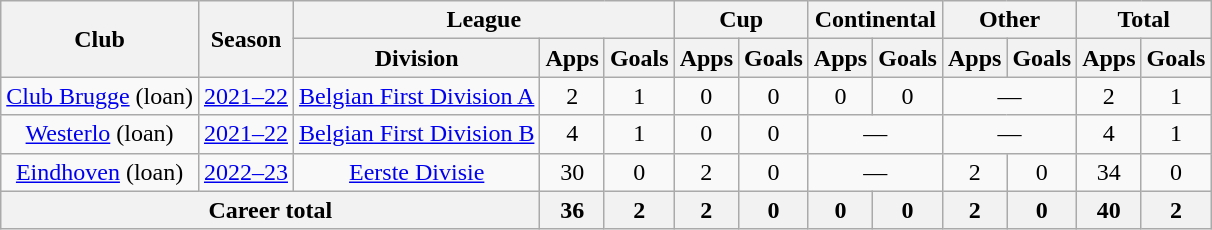<table class="wikitable" style="text-align:center">
<tr>
<th rowspan="2">Club</th>
<th rowspan="2">Season</th>
<th colspan="3">League</th>
<th colspan="2">Cup</th>
<th colspan="2">Continental</th>
<th colspan="2">Other</th>
<th colspan="2">Total</th>
</tr>
<tr>
<th>Division</th>
<th>Apps</th>
<th>Goals</th>
<th>Apps</th>
<th>Goals</th>
<th>Apps</th>
<th>Goals</th>
<th>Apps</th>
<th>Goals</th>
<th>Apps</th>
<th>Goals</th>
</tr>
<tr>
<td><a href='#'>Club Brugge</a> (loan)</td>
<td><a href='#'>2021–22</a></td>
<td><a href='#'>Belgian First Division A</a></td>
<td>2</td>
<td>1</td>
<td>0</td>
<td>0</td>
<td>0</td>
<td>0</td>
<td colspan="2">—</td>
<td>2</td>
<td>1</td>
</tr>
<tr>
<td><a href='#'>Westerlo</a> (loan)</td>
<td><a href='#'>2021–22</a></td>
<td><a href='#'>Belgian First Division B</a></td>
<td>4</td>
<td>1</td>
<td>0</td>
<td>0</td>
<td colspan="2">—</td>
<td colspan="2">—</td>
<td>4</td>
<td>1</td>
</tr>
<tr>
<td><a href='#'>Eindhoven</a> (loan)</td>
<td><a href='#'>2022–23</a></td>
<td><a href='#'>Eerste Divisie</a></td>
<td>30</td>
<td>0</td>
<td>2</td>
<td>0</td>
<td colspan="2">—</td>
<td>2</td>
<td>0</td>
<td>34</td>
<td>0</td>
</tr>
<tr>
<th colspan="3">Career total</th>
<th>36</th>
<th>2</th>
<th>2</th>
<th>0</th>
<th>0</th>
<th>0</th>
<th>2</th>
<th>0</th>
<th>40</th>
<th>2</th>
</tr>
</table>
